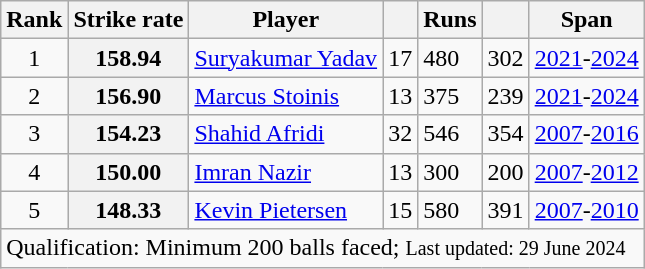<table class="wikitable sortable">
<tr>
<th>Rank</th>
<th>Strike rate</th>
<th>Player</th>
<th></th>
<th>Runs</th>
<th></th>
<th>Span</th>
</tr>
<tr>
<td align=center>1</td>
<th>158.94</th>
<td> <a href='#'>Suryakumar Yadav</a></td>
<td>17</td>
<td>480</td>
<td>302</td>
<td><a href='#'>2021</a>-<a href='#'>2024</a></td>
</tr>
<tr>
<td align=center>2</td>
<th>156.90</th>
<td> <a href='#'>Marcus Stoinis</a></td>
<td>13</td>
<td>375</td>
<td>239</td>
<td><a href='#'>2021</a>-<a href='#'>2024</a></td>
</tr>
<tr>
<td align=center>3</td>
<th>154.23</th>
<td> <a href='#'>Shahid Afridi</a></td>
<td>32</td>
<td>546</td>
<td>354</td>
<td><a href='#'>2007</a>-<a href='#'>2016</a></td>
</tr>
<tr>
<td align=center>4</td>
<th>150.00</th>
<td> <a href='#'>Imran Nazir</a></td>
<td>13</td>
<td>300</td>
<td>200</td>
<td><a href='#'>2007</a>-<a href='#'>2012</a></td>
</tr>
<tr>
<td align=center>5</td>
<th>148.33</th>
<td> <a href='#'>Kevin Pietersen</a></td>
<td>15</td>
<td>580</td>
<td>391</td>
<td><a href='#'>2007</a>-<a href='#'>2010</a></td>
</tr>
<tr>
<td colspan="8">Qualification: Minimum 200 balls faced; <small>Last updated: 29 June 2024</small></td>
</tr>
</table>
